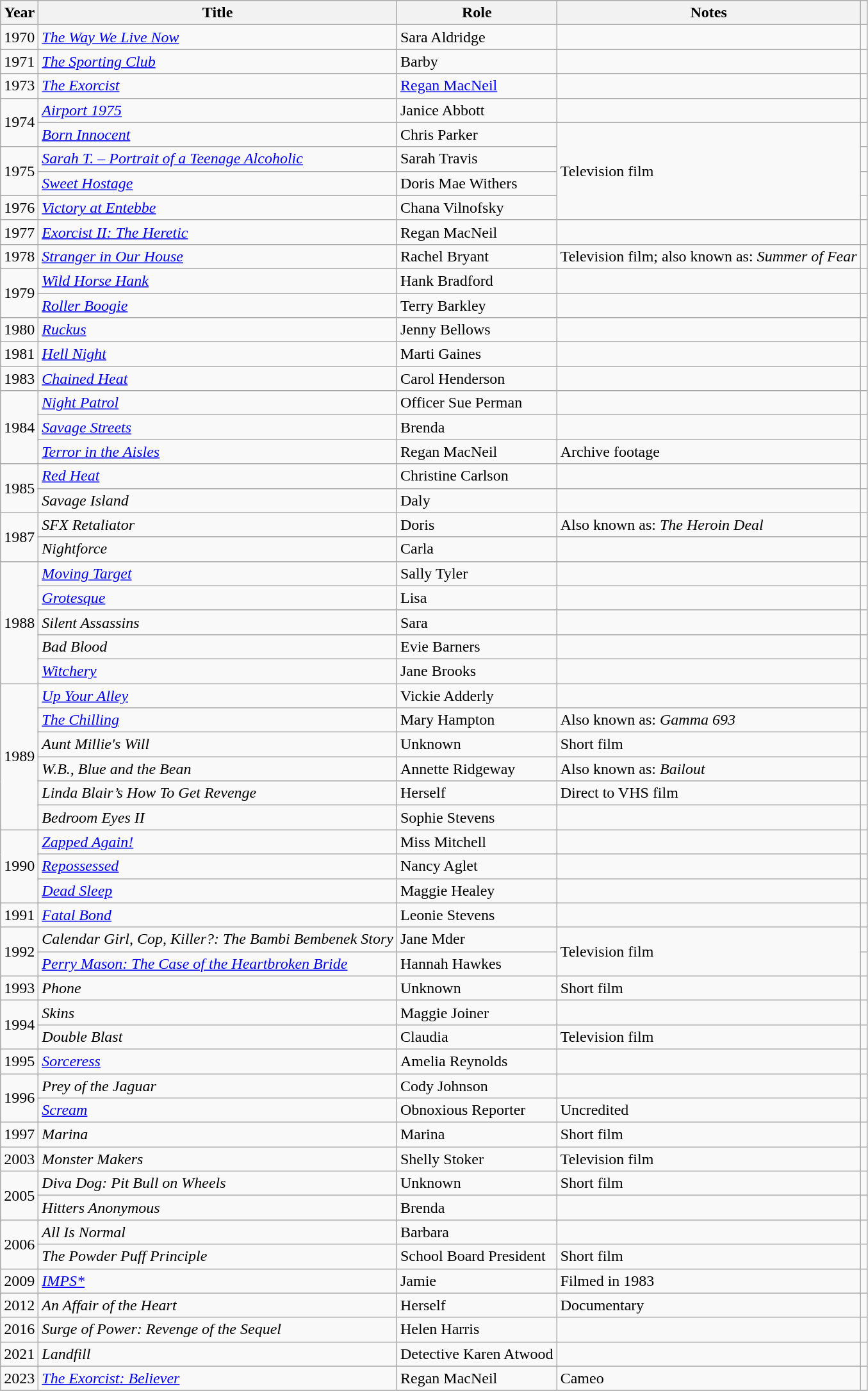<table class="wikitable sortable">
<tr>
<th>Year</th>
<th>Title</th>
<th>Role</th>
<th>Notes</th>
<th class="unsortable"></th>
</tr>
<tr>
<td>1970</td>
<td><em><a href='#'>The Way We Live Now</a></em></td>
<td>Sara Aldridge</td>
<td></td>
<td style=text-align:center></td>
</tr>
<tr>
<td>1971</td>
<td><em><a href='#'>The Sporting Club</a></em></td>
<td>Barby</td>
<td></td>
<td style=text-align:center></td>
</tr>
<tr>
<td>1973</td>
<td><em><a href='#'>The Exorcist</a></em></td>
<td><a href='#'>Regan MacNeil</a></td>
<td></td>
<td style="text-align:center"></td>
</tr>
<tr>
<td rowspan="2">1974</td>
<td><em><a href='#'>Airport 1975</a></em></td>
<td>Janice Abbott</td>
<td></td>
<td style="text-align:center"></td>
</tr>
<tr>
<td><em><a href='#'>Born Innocent</a></em></td>
<td>Chris Parker</td>
<td rowspan="4">Television film</td>
<td style="text-align:center"></td>
</tr>
<tr>
<td rowspan=2>1975</td>
<td><em><a href='#'>Sarah T. – Portrait of a Teenage Alcoholic</a></em></td>
<td>Sarah Travis</td>
<td style="text-align:center"></td>
</tr>
<tr>
<td><em><a href='#'>Sweet Hostage</a></em></td>
<td>Doris Mae Withers</td>
<td style="text-align:center"></td>
</tr>
<tr>
<td>1976</td>
<td><em><a href='#'>Victory at Entebbe</a></em></td>
<td>Chana Vilnofsky</td>
<td style="text-align:center"></td>
</tr>
<tr>
<td>1977</td>
<td><em><a href='#'>Exorcist II: The Heretic</a></em></td>
<td>Regan MacNeil</td>
<td></td>
<td style="text-align:center"></td>
</tr>
<tr>
<td>1978</td>
<td><em><a href='#'>Stranger in Our House</a></em></td>
<td>Rachel Bryant</td>
<td>Television film; also known as: <em>Summer of Fear</em></td>
<td style=text-align:center></td>
</tr>
<tr>
<td rowspan=2>1979</td>
<td><em><a href='#'>Wild Horse Hank</a></em></td>
<td>Hank Bradford</td>
<td></td>
<td style=text-align:center></td>
</tr>
<tr>
<td><em><a href='#'>Roller Boogie</a></em></td>
<td>Terry Barkley</td>
<td></td>
<td style=text-align:center></td>
</tr>
<tr>
<td>1980</td>
<td><em><a href='#'>Ruckus</a></em></td>
<td>Jenny Bellows</td>
<td></td>
<td style=text-align:center></td>
</tr>
<tr>
<td>1981</td>
<td><em><a href='#'>Hell Night</a></em></td>
<td>Marti Gaines</td>
<td></td>
<td style="text-align:center"></td>
</tr>
<tr>
<td>1983</td>
<td><em><a href='#'>Chained Heat</a></em></td>
<td>Carol Henderson</td>
<td></td>
<td style="text-align:center"></td>
</tr>
<tr>
<td rowspan=3>1984</td>
<td><em><a href='#'>Night Patrol</a></em></td>
<td>Officer Sue Perman</td>
<td></td>
<td style="text-align:center"></td>
</tr>
<tr>
<td><em><a href='#'>Savage Streets</a></em></td>
<td>Brenda</td>
<td></td>
<td style="text-align:center"></td>
</tr>
<tr>
<td><em><a href='#'>Terror in the Aisles</a></em></td>
<td>Regan MacNeil</td>
<td>Archive footage</td>
<td style=text-align:center></td>
</tr>
<tr>
<td rowspan=2>1985</td>
<td><em><a href='#'>Red Heat</a></em></td>
<td>Christine Carlson</td>
<td></td>
<td style=text-align:center></td>
</tr>
<tr>
<td><em>Savage Island</em></td>
<td>Daly</td>
<td></td>
<td style="text-align:center"></td>
</tr>
<tr>
<td rowspan=2>1987</td>
<td><em>SFX Retaliator</em></td>
<td>Doris</td>
<td>Also known as: <em>The Heroin Deal</em></td>
<td style=text-align:center></td>
</tr>
<tr>
<td><em>Nightforce</em></td>
<td>Carla</td>
<td></td>
<td style=text-align:center></td>
</tr>
<tr>
<td rowspan=5>1988</td>
<td><em><a href='#'>Moving Target</a></em></td>
<td>Sally Tyler</td>
<td></td>
<td style=text-align:center></td>
</tr>
<tr>
<td><em><a href='#'>Grotesque</a></em></td>
<td>Lisa</td>
<td></td>
<td style=text-align:center></td>
</tr>
<tr>
<td><em>Silent Assassins</em></td>
<td>Sara</td>
<td></td>
<td style=text-align:center></td>
</tr>
<tr>
<td><em>Bad Blood</em></td>
<td>Evie Barners</td>
<td></td>
<td style="text-align:center"></td>
</tr>
<tr>
<td><em><a href='#'>Witchery</a></em></td>
<td>Jane Brooks</td>
<td></td>
<td style=text-align:center></td>
</tr>
<tr>
<td rowspan="6">1989</td>
<td><em><a href='#'>Up Your Alley</a></em></td>
<td>Vickie Adderly</td>
<td></td>
<td style=text-align:center></td>
</tr>
<tr>
<td><em><a href='#'>The Chilling</a></em></td>
<td>Mary Hampton</td>
<td>Also known as: <em>Gamma 693</em></td>
<td style=text-align:center></td>
</tr>
<tr>
<td><em>Aunt Millie's Will</em></td>
<td>Unknown</td>
<td>Short film</td>
<td style=text-align:center></td>
</tr>
<tr>
<td><em>W.B., Blue and the Bean</em></td>
<td>Annette Ridgeway</td>
<td>Also known as: <em>Bailout</em></td>
<td style=text-align:center></td>
</tr>
<tr>
<td><em>Linda Blair’s How To Get Revenge</em></td>
<td>Herself</td>
<td>Direct to VHS film</td>
<td></td>
</tr>
<tr>
<td><em>Bedroom Eyes II</em></td>
<td>Sophie Stevens</td>
<td></td>
<td style=text-align:center></td>
</tr>
<tr>
<td rowspan=3>1990</td>
<td><em><a href='#'>Zapped Again!</a></em></td>
<td>Miss Mitchell</td>
<td></td>
<td style=text-align:center></td>
</tr>
<tr>
<td><em><a href='#'>Repossessed</a></em></td>
<td>Nancy Aglet</td>
<td></td>
<td style=text-align:center></td>
</tr>
<tr>
<td><em><a href='#'>Dead Sleep</a></em></td>
<td>Maggie Healey</td>
<td></td>
<td style=text-align:center></td>
</tr>
<tr>
<td>1991</td>
<td><em><a href='#'>Fatal Bond</a></em></td>
<td>Leonie Stevens</td>
<td></td>
<td style=text-align:center></td>
</tr>
<tr>
<td rowspan=2>1992</td>
<td><em>Calendar Girl, Cop, Killer?: The Bambi Bembenek Story</em></td>
<td>Jane Mder</td>
<td rowspan="2">Television film</td>
<td style=text-align:center></td>
</tr>
<tr>
<td><em><a href='#'>Perry Mason: The Case of the Heartbroken Bride</a></em></td>
<td>Hannah Hawkes</td>
<td style="text-align:center"></td>
</tr>
<tr>
<td>1993</td>
<td><em>Phone</em></td>
<td>Unknown</td>
<td>Short film</td>
<td style=text-align:center></td>
</tr>
<tr>
<td rowspan=2>1994</td>
<td><em>Skins</em></td>
<td>Maggie Joiner</td>
<td></td>
<td style=text-align:center></td>
</tr>
<tr>
<td><em>Double Blast</em></td>
<td>Claudia</td>
<td>Television film</td>
<td style=text-align:center></td>
</tr>
<tr>
<td>1995</td>
<td><em><a href='#'>Sorceress</a></em></td>
<td>Amelia Reynolds</td>
<td></td>
<td style=text-align:center></td>
</tr>
<tr>
<td rowspan=2>1996</td>
<td><em>Prey of the Jaguar</em></td>
<td>Cody Johnson</td>
<td></td>
<td style=text-align:center></td>
</tr>
<tr>
<td><em><a href='#'>Scream</a></em></td>
<td>Obnoxious Reporter</td>
<td>Uncredited</td>
<td style=text-align:center></td>
</tr>
<tr>
<td>1997</td>
<td><em>Marina</em></td>
<td>Marina</td>
<td>Short film</td>
<td style=text-align:center></td>
</tr>
<tr>
<td>2003</td>
<td><em>Monster Makers</em></td>
<td>Shelly Stoker</td>
<td>Television film</td>
<td style=text-align:center></td>
</tr>
<tr>
<td rowspan=2>2005</td>
<td><em>Diva Dog: Pit Bull on Wheels</em></td>
<td>Unknown</td>
<td>Short film</td>
<td style=text-align:center></td>
</tr>
<tr>
<td><em>Hitters Anonymous</em></td>
<td>Brenda</td>
<td></td>
<td style=text-align:center></td>
</tr>
<tr>
<td rowspan=2>2006</td>
<td><em>All Is Normal</em></td>
<td>Barbara</td>
<td></td>
<td style=text-align:center></td>
</tr>
<tr>
<td><em>The Powder Puff Principle</em></td>
<td>School Board President</td>
<td>Short film</td>
<td style=text-align:center></td>
</tr>
<tr>
<td>2009</td>
<td><em><a href='#'>IMPS*</a></em></td>
<td>Jamie</td>
<td>Filmed in 1983</td>
<td style=text-align:center></td>
</tr>
<tr>
<td>2012</td>
<td><em>An Affair of the Heart</em></td>
<td>Herself</td>
<td>Documentary</td>
<td style=text-align:center></td>
</tr>
<tr>
<td>2016</td>
<td><em>Surge of Power: Revenge of the Sequel </em></td>
<td>Helen Harris</td>
<td></td>
<td style=text-align:center></td>
</tr>
<tr>
<td>2021</td>
<td><em>Landfill</em></td>
<td>Detective Karen Atwood</td>
<td></td>
<td style="text-align:center"></td>
</tr>
<tr>
<td>2023</td>
<td><em><a href='#'>The Exorcist: Believer</a></em></td>
<td>Regan MacNeil</td>
<td>Cameo</td>
<td style="text-align:center"></td>
</tr>
<tr>
</tr>
</table>
